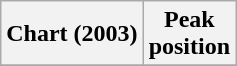<table class="wikitable sortable">
<tr>
<th align="left">Chart (2003)</th>
<th align="center">Peak<br>position</th>
</tr>
<tr>
</tr>
</table>
